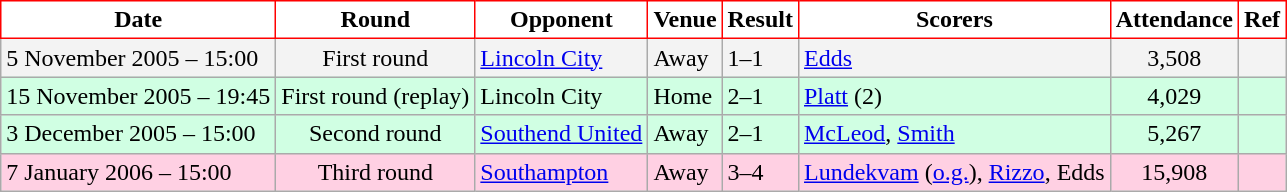<table class="wikitable">
<tr>
<th style="background:#FFFFFF; color:black; border:1px solid red;">Date</th>
<th style="background:#FFFFFF; color:black; border:1px solid red;">Round</th>
<th style="background:#FFFFFF; color:black; border:1px solid red;">Opponent</th>
<th style="background:#FFFFFF; color:black; border:1px solid red;">Venue</th>
<th style="background:#FFFFFF; color:black; border:1px solid red;">Result</th>
<th style="background:#FFFFFF; color:black; border:1px solid red;">Scorers</th>
<th style="background:#FFFFFF; color:black; border:1px solid red;">Attendance</th>
<th style="background:#FFFFFF; color:black; border:1px solid red;">Ref</th>
</tr>
<tr bgcolor = "#f3f3f3">
<td>5 November 2005 – 15:00</td>
<td align="center">First round</td>
<td><a href='#'>Lincoln City</a></td>
<td>Away</td>
<td>1–1</td>
<td><a href='#'>Edds</a></td>
<td align="center">3,508</td>
<td></td>
</tr>
<tr bgcolor = "#d0ffe3">
<td>15 November 2005 – 19:45</td>
<td align="center">First round (replay)</td>
<td>Lincoln City</td>
<td>Home</td>
<td>2–1</td>
<td><a href='#'>Platt</a> (2)</td>
<td align="center">4,029</td>
<td></td>
</tr>
<tr bgcolor = "#d0ffe3">
<td>3 December 2005 – 15:00</td>
<td align="center">Second round</td>
<td><a href='#'>Southend United</a></td>
<td>Away</td>
<td>2–1</td>
<td><a href='#'>McLeod</a>, <a href='#'>Smith</a></td>
<td align="center">5,267</td>
<td></td>
</tr>
<tr bgcolor = "#ffd0e3">
<td>7 January 2006 – 15:00</td>
<td align="center">Third round</td>
<td><a href='#'>Southampton</a></td>
<td>Away</td>
<td>3–4</td>
<td><a href='#'>Lundekvam</a> (<a href='#'>o.g.</a>), <a href='#'>Rizzo</a>, Edds</td>
<td align="center">15,908</td>
<td></td>
</tr>
</table>
